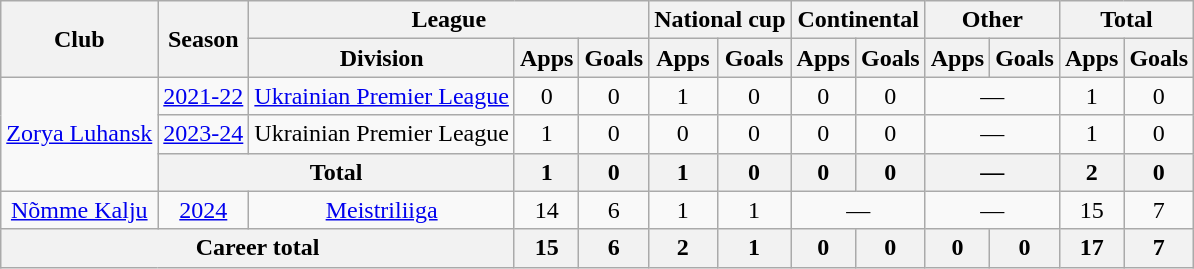<table class="wikitable" style="text-align: center;">
<tr>
<th rowspan="2">Club</th>
<th rowspan="2">Season</th>
<th colspan="3">League</th>
<th colspan="2">National cup</th>
<th colspan="2">Continental</th>
<th colspan="2">Other</th>
<th colspan="2">Total</th>
</tr>
<tr>
<th>Division</th>
<th>Apps</th>
<th>Goals</th>
<th>Apps</th>
<th>Goals</th>
<th>Apps</th>
<th>Goals</th>
<th>Apps</th>
<th>Goals</th>
<th>Apps</th>
<th>Goals</th>
</tr>
<tr>
<td rowspan="3"><a href='#'>Zorya Luhansk</a></td>
<td><a href='#'>2021-22</a></td>
<td><a href='#'>Ukrainian Premier League</a></td>
<td>0</td>
<td>0</td>
<td>1</td>
<td>0</td>
<td>0</td>
<td>0</td>
<td colspan="2">—</td>
<td>1</td>
<td>0</td>
</tr>
<tr>
<td><a href='#'>2023-24</a></td>
<td>Ukrainian Premier League</td>
<td>1</td>
<td>0</td>
<td>0</td>
<td>0</td>
<td>0</td>
<td>0</td>
<td colspan="2">—</td>
<td>1</td>
<td>0</td>
</tr>
<tr>
<th colspan="2">Total</th>
<th>1</th>
<th>0</th>
<th>1</th>
<th>0</th>
<th>0</th>
<th>0</th>
<th colspan="2">—</th>
<th>2</th>
<th>0</th>
</tr>
<tr>
<td><a href='#'>Nõmme Kalju</a></td>
<td><a href='#'>2024</a></td>
<td><a href='#'>Meistriliiga</a></td>
<td>14</td>
<td>6</td>
<td>1</td>
<td>1</td>
<td colspan="2">—</td>
<td colspan="2">—</td>
<td>15</td>
<td>7</td>
</tr>
<tr>
<th colspan="3">Career total</th>
<th>15</th>
<th>6</th>
<th>2</th>
<th>1</th>
<th>0</th>
<th>0</th>
<th>0</th>
<th>0</th>
<th>17</th>
<th>7</th>
</tr>
</table>
